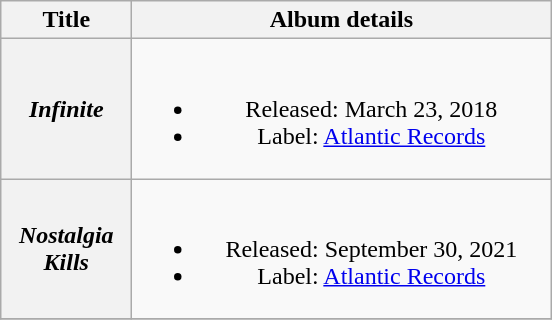<table class="wikitable plainrowheaders" style="text-align:center;">
<tr>
<th scope="col" style="width:5em;">Title</th>
<th scope="col" style="width:17em;">Album details</th>
</tr>
<tr>
<th scope="row"><em>Infinite</em></th>
<td><br><ul><li>Released: March 23, 2018</li><li>Label: <a href='#'>Atlantic Records</a></li></ul></td>
</tr>
<tr>
<th scope="row"><em>Nostalgia Kills</em></th>
<td><br><ul><li>Released: September 30, 2021</li><li>Label: <a href='#'>Atlantic Records</a></li></ul></td>
</tr>
<tr>
</tr>
</table>
